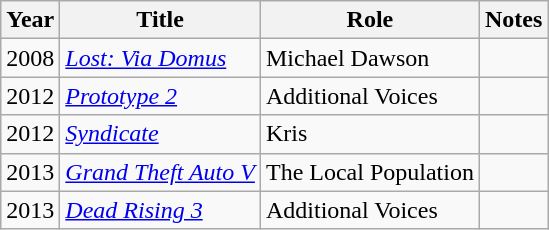<table class="wikitable">
<tr>
<th>Year</th>
<th>Title</th>
<th>Role</th>
<th>Notes</th>
</tr>
<tr>
<td>2008</td>
<td><em><a href='#'>Lost: Via Domus</a></em></td>
<td>Michael Dawson</td>
<td></td>
</tr>
<tr>
<td>2012</td>
<td><em><a href='#'>Prototype 2</a></em></td>
<td>Additional Voices</td>
<td></td>
</tr>
<tr>
<td>2012</td>
<td><em><a href='#'>Syndicate</a></em></td>
<td>Kris</td>
<td></td>
</tr>
<tr>
<td>2013</td>
<td><em><a href='#'>Grand Theft Auto V</a></em></td>
<td>The Local Population</td>
<td></td>
</tr>
<tr>
<td>2013</td>
<td><em><a href='#'>Dead Rising 3</a></em></td>
<td>Additional Voices</td>
<td></td>
</tr>
</table>
